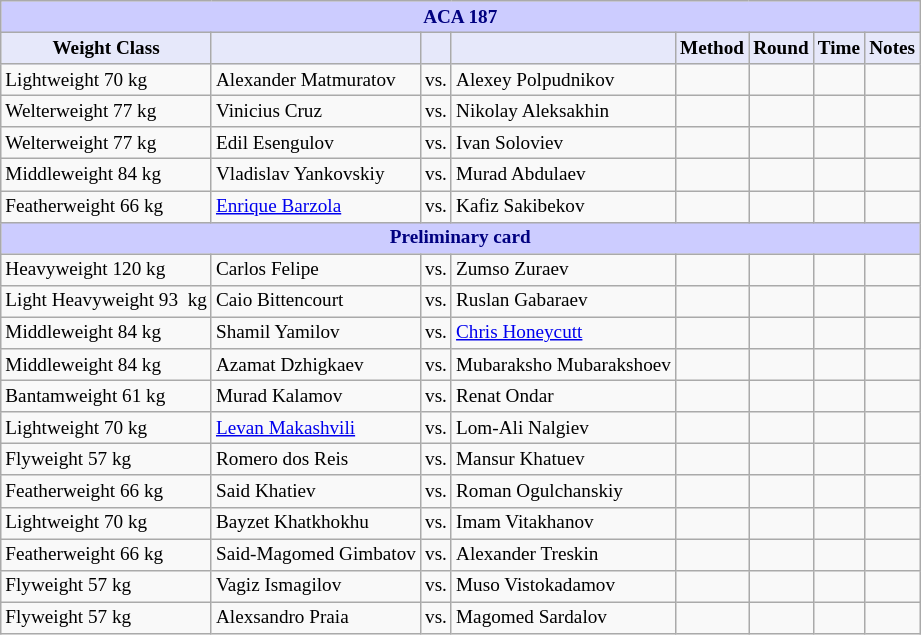<table class="wikitable" style="font-size: 80%;">
<tr>
<th colspan="8" style="background-color: #ccf; color: #000080; text-align: center;"><strong>ACA 187</strong></th>
</tr>
<tr>
<th colspan="1" style="background-color: #E6E8FA; color: #000000; text-align: center;">Weight Class</th>
<th colspan="1" style="background-color: #E6E8FA; color: #000000; text-align: center;"></th>
<th colspan="1" style="background-color: #E6E8FA; color: #000000; text-align: center;"></th>
<th colspan="1" style="background-color: #E6E8FA; color: #000000; text-align: center;"></th>
<th colspan="1" style="background-color: #E6E8FA; color: #000000; text-align: center;">Method</th>
<th colspan="1" style="background-color: #E6E8FA; color: #000000; text-align: center;">Round</th>
<th colspan="1" style="background-color: #E6E8FA; color: #000000; text-align: center;">Time</th>
<th colspan="1" style="background-color: #E6E8FA; color: #000000; text-align: center;">Notes</th>
</tr>
<tr>
<td>Lightweight 70 kg</td>
<td> Alexander Matmuratov</td>
<td>vs.</td>
<td> Alexey Polpudnikov</td>
<td></td>
<td align=center></td>
<td align=center></td>
<td></td>
</tr>
<tr>
<td>Welterweight 77 kg</td>
<td> Vinicius Cruz</td>
<td>vs.</td>
<td> Nikolay Aleksakhin</td>
<td></td>
<td align=center></td>
<td align=center></td>
<td></td>
</tr>
<tr>
<td>Welterweight 77 kg</td>
<td> Edil Esengulov</td>
<td>vs.</td>
<td> Ivan Soloviev</td>
<td></td>
<td align=center></td>
<td align=center></td>
<td></td>
</tr>
<tr>
<td>Middleweight 84 kg</td>
<td> Vladislav Yankovskiy</td>
<td>vs.</td>
<td> Murad Abdulaev</td>
<td></td>
<td align=center></td>
<td align=center></td>
<td></td>
</tr>
<tr>
<td>Featherweight 66 kg</td>
<td> <a href='#'>Enrique Barzola</a></td>
<td>vs.</td>
<td> Kafiz Sakibekov</td>
<td></td>
<td align=center></td>
<td align=center></td>
<td></td>
</tr>
<tr>
<th colspan="8" style="background-color: #ccf; color: #000080; text-align: center;"><strong>Preliminary card</strong></th>
</tr>
<tr>
<td>Heavyweight 120 kg</td>
<td> Carlos Felipe</td>
<td>vs.</td>
<td> Zumso Zuraev</td>
<td></td>
<td align=center></td>
<td align=center></td>
<td></td>
</tr>
<tr>
<td>Light Heavyweight 93  kg</td>
<td> Caio Bittencourt</td>
<td>vs.</td>
<td> Ruslan Gabaraev</td>
<td></td>
<td align=center></td>
<td align=center></td>
<td></td>
</tr>
<tr>
<td>Middleweight 84 kg</td>
<td> Shamil Yamilov</td>
<td>vs.</td>
<td> <a href='#'>Chris Honeycutt</a></td>
<td></td>
<td align=center></td>
<td align=center></td>
<td></td>
</tr>
<tr>
<td>Middleweight 84 kg</td>
<td> Azamat Dzhigkaev</td>
<td>vs.</td>
<td> Mubaraksho Mubarakshoev</td>
<td></td>
<td align=center></td>
<td align=center></td>
<td></td>
</tr>
<tr>
<td>Bantamweight 61 kg</td>
<td> Murad Kalamov</td>
<td>vs.</td>
<td> Renat Ondar</td>
<td></td>
<td align=center></td>
<td align=center></td>
<td></td>
</tr>
<tr>
<td>Lightweight 70 kg</td>
<td> <a href='#'>Levan Makashvili</a></td>
<td>vs.</td>
<td> Lom-Ali Nalgiev</td>
<td></td>
<td align=center></td>
<td align=center></td>
<td></td>
</tr>
<tr>
<td>Flyweight 57 kg</td>
<td> Romero dos Reis</td>
<td>vs.</td>
<td> Mansur Khatuev</td>
<td></td>
<td align=center></td>
<td align=center></td>
<td></td>
</tr>
<tr>
<td>Featherweight 66 kg</td>
<td> Said Khatiev</td>
<td>vs.</td>
<td> Roman Ogulchanskiy</td>
<td></td>
<td align=center></td>
<td align=center></td>
<td></td>
</tr>
<tr>
<td>Lightweight 70 kg</td>
<td> Bayzet Khatkhokhu</td>
<td>vs.</td>
<td> Imam Vitakhanov</td>
<td></td>
<td align=center></td>
<td align=center></td>
<td></td>
</tr>
<tr>
<td>Featherweight 66 kg</td>
<td> Said-Magomed Gimbatov</td>
<td>vs.</td>
<td> Alexander Treskin</td>
<td></td>
<td align=center></td>
<td align=center></td>
<td></td>
</tr>
<tr>
<td>Flyweight 57 kg</td>
<td> Vagiz Ismagilov</td>
<td>vs.</td>
<td> Muso Vistokadamov</td>
<td></td>
<td align=center></td>
<td align=center></td>
<td></td>
</tr>
<tr>
<td>Flyweight 57 kg</td>
<td> Alexsandro Praia</td>
<td>vs.</td>
<td> Magomed Sardalov</td>
<td></td>
<td align=center></td>
<td align=center></td>
<td></td>
</tr>
</table>
